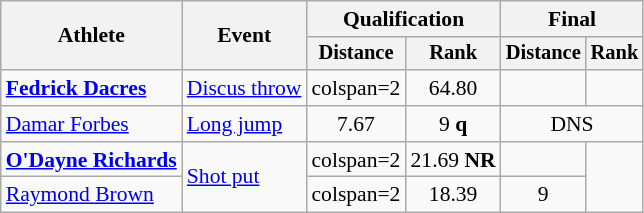<table class=wikitable style="font-size:90%">
<tr>
<th rowspan="2">Athlete</th>
<th rowspan="2">Event</th>
<th colspan="2">Qualification</th>
<th colspan="2">Final</th>
</tr>
<tr style="font-size:95%">
<th>Distance</th>
<th>Rank</th>
<th>Distance</th>
<th>Rank</th>
</tr>
<tr align=center>
<td align=left><strong><a href='#'>Fedrick Dacres</a></strong></td>
<td align=left><a href='#'>Discus throw</a></td>
<td>colspan=2 </td>
<td>64.80</td>
<td></td>
</tr>
<tr align=center>
<td align=left><a href='#'>Damar Forbes</a></td>
<td align=left><a href='#'>Long jump</a></td>
<td>7.67</td>
<td>9 <strong>q</strong></td>
<td colspan=2>DNS</td>
</tr>
<tr align=center>
<td align=left><strong><a href='#'>O'Dayne Richards</a></strong></td>
<td align=left rowspan=2><a href='#'>Shot put</a></td>
<td>colspan=2 </td>
<td>21.69 <strong>NR</strong></td>
<td></td>
</tr>
<tr align=center>
<td align=left><a href='#'>Raymond Brown</a></td>
<td>colspan=2 </td>
<td>18.39</td>
<td>9</td>
</tr>
</table>
